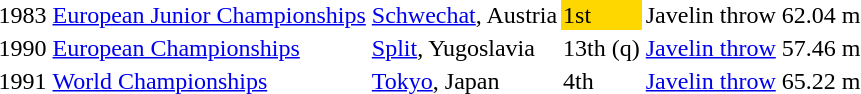<table>
<tr>
<td>1983</td>
<td><a href='#'>European Junior Championships</a></td>
<td><a href='#'>Schwechat</a>, Austria</td>
<td bgcolor=gold>1st</td>
<td>Javelin throw</td>
<td>62.04 m</td>
</tr>
<tr>
<td>1990</td>
<td><a href='#'>European Championships</a></td>
<td><a href='#'>Split</a>, Yugoslavia</td>
<td>13th (q)</td>
<td><a href='#'>Javelin throw</a></td>
<td>57.46 m</td>
</tr>
<tr>
<td>1991</td>
<td><a href='#'>World Championships</a></td>
<td><a href='#'>Tokyo</a>, Japan</td>
<td>4th</td>
<td><a href='#'>Javelin throw</a></td>
<td>65.22 m</td>
</tr>
</table>
